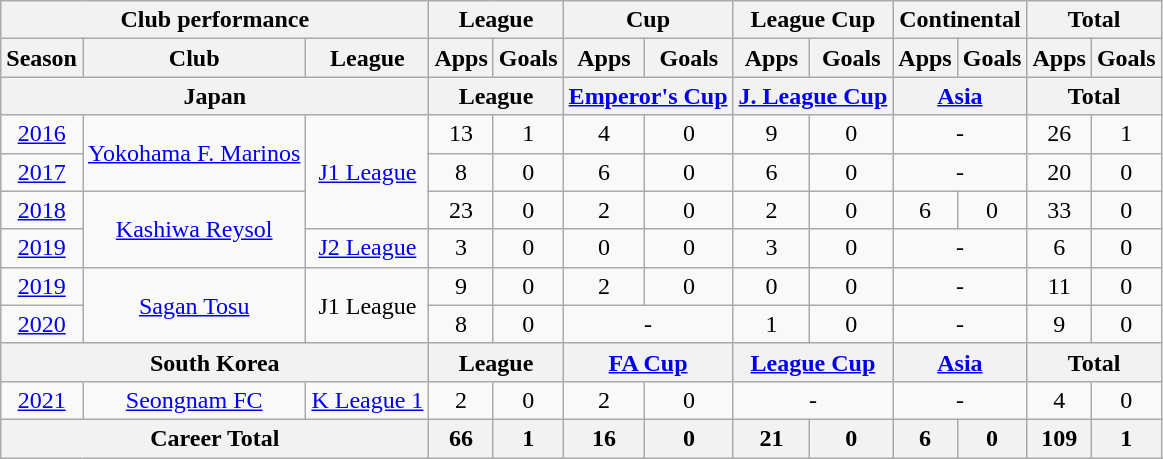<table class="wikitable" style="text-align:center;">
<tr>
<th colspan=3>Club performance</th>
<th colspan=2>League</th>
<th colspan=2>Cup</th>
<th colspan=2>League Cup</th>
<th colspan=2>Continental</th>
<th colspan=2>Total</th>
</tr>
<tr>
<th>Season</th>
<th>Club</th>
<th>League</th>
<th>Apps</th>
<th>Goals</th>
<th>Apps</th>
<th>Goals</th>
<th>Apps</th>
<th>Goals</th>
<th>Apps</th>
<th>Goals</th>
<th>Apps</th>
<th>Goals</th>
</tr>
<tr>
<th colspan=3>Japan</th>
<th colspan=2>League</th>
<th colspan=2><a href='#'>Emperor's Cup</a></th>
<th colspan=2><a href='#'>J. League Cup</a></th>
<th colspan=2><a href='#'>Asia</a></th>
<th colspan=2>Total</th>
</tr>
<tr>
<td><a href='#'>2016</a></td>
<td rowspan="2"><a href='#'>Yokohama F. Marinos</a></td>
<td rowspan="3"><a href='#'>J1 League</a></td>
<td>13</td>
<td>1</td>
<td>4</td>
<td>0</td>
<td>9</td>
<td>0</td>
<td colspan="2">-</td>
<td>26</td>
<td>1</td>
</tr>
<tr>
<td><a href='#'>2017</a></td>
<td>8</td>
<td>0</td>
<td>6</td>
<td>0</td>
<td>6</td>
<td>0</td>
<td colspan="2">-</td>
<td>20</td>
<td>0</td>
</tr>
<tr>
<td><a href='#'>2018</a></td>
<td rowspan="2"><a href='#'>Kashiwa Reysol</a></td>
<td>23</td>
<td>0</td>
<td>2</td>
<td>0</td>
<td>2</td>
<td>0</td>
<td>6</td>
<td>0</td>
<td>33</td>
<td>0</td>
</tr>
<tr>
<td><a href='#'>2019</a></td>
<td><a href='#'>J2 League</a></td>
<td>3</td>
<td>0</td>
<td>0</td>
<td>0</td>
<td>3</td>
<td>0</td>
<td colspan="2">-</td>
<td>6</td>
<td>0</td>
</tr>
<tr>
<td><a href='#'>2019</a></td>
<td rowspan="2"><a href='#'>Sagan Tosu</a></td>
<td rowspan="2">J1 League</td>
<td>9</td>
<td>0</td>
<td>2</td>
<td>0</td>
<td>0</td>
<td>0</td>
<td colspan="2">-</td>
<td>11</td>
<td>0</td>
</tr>
<tr>
<td><a href='#'>2020</a></td>
<td>8</td>
<td>0</td>
<td colspan="2">-</td>
<td>1</td>
<td>0</td>
<td colspan="2">-</td>
<td>9</td>
<td>0</td>
</tr>
<tr>
<th colspan=3>South Korea</th>
<th colspan=2>League</th>
<th colspan=2><a href='#'>FA Cup</a></th>
<th colspan=2><a href='#'>League Cup</a></th>
<th colspan=2><a href='#'>Asia</a></th>
<th colspan=2>Total</th>
</tr>
<tr>
<td><a href='#'>2021</a></td>
<td><a href='#'>Seongnam FC</a></td>
<td><a href='#'>K League 1</a></td>
<td>2</td>
<td>0</td>
<td>2</td>
<td>0</td>
<td colspan="2">-</td>
<td colspan="2">-</td>
<td>4</td>
<td>0</td>
</tr>
<tr>
<th colspan=3>Career Total</th>
<th>66</th>
<th>1</th>
<th>16</th>
<th>0</th>
<th>21</th>
<th>0</th>
<th>6</th>
<th>0</th>
<th>109</th>
<th>1</th>
</tr>
</table>
